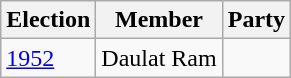<table class="wikitable sortable">
<tr>
<th>Election</th>
<th>Member</th>
<th colspan=2>Party</th>
</tr>
<tr>
<td><a href='#'>1952</a></td>
<td>Daulat Ram</td>
<td></td>
</tr>
</table>
